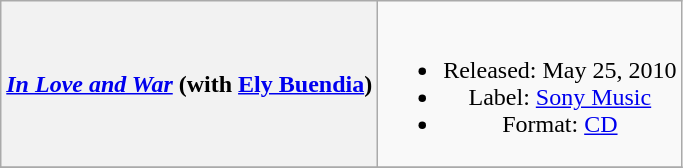<table class="wikitable plainrowheaders" style="text-align:center;">
<tr>
<th scope="row" style="text-align:left;"><em><a href='#'>In Love and War</a></em> (with <a href='#'>Ely Buendia</a>)</th>
<td><br><ul><li>Released: May 25, 2010</li><li>Label: <a href='#'>Sony Music</a></li><li>Format: <a href='#'>CD</a></li></ul></td>
</tr>
<tr>
</tr>
</table>
